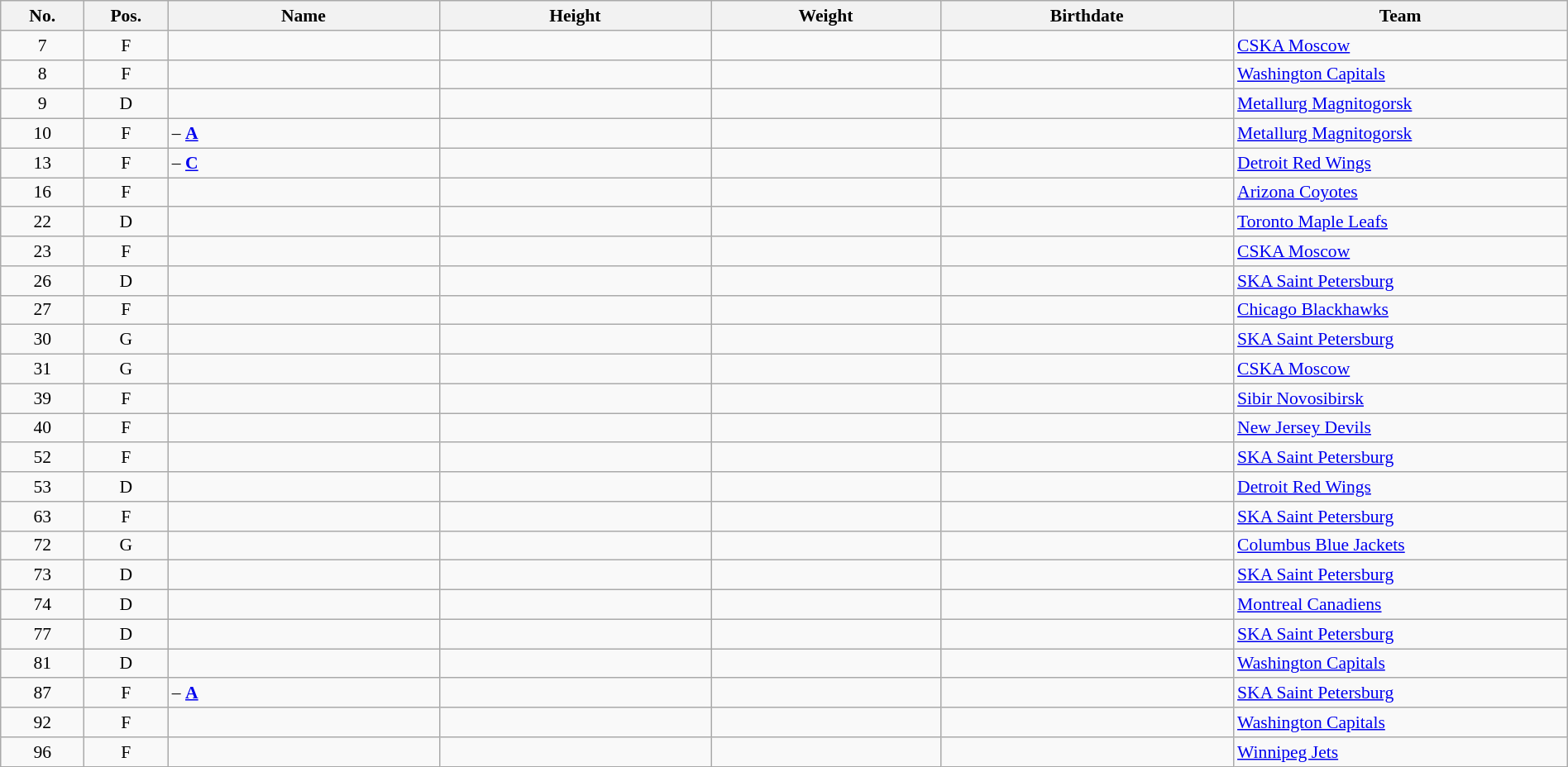<table width="100%" class="wikitable sortable" style="font-size: 90%; text-align: center;">
<tr>
<th style="width:  4%;">No.</th>
<th style="width:  4%;">Pos.</th>
<th style="width: 13%;">Name</th>
<th style="width: 13%;">Height</th>
<th style="width: 11%;">Weight</th>
<th style="width: 14%;">Birthdate</th>
<th style="width: 16%;">Team</th>
</tr>
<tr>
<td>7</td>
<td>F</td>
<td align=left></td>
<td></td>
<td></td>
<td></td>
<td style="text-align:left;"> <a href='#'>CSKA Moscow</a></td>
</tr>
<tr>
<td>8</td>
<td>F</td>
<td align=left></td>
<td></td>
<td></td>
<td></td>
<td style="text-align:left;"> <a href='#'>Washington Capitals</a></td>
</tr>
<tr>
<td>9</td>
<td>D</td>
<td align=left></td>
<td></td>
<td></td>
<td></td>
<td style="text-align:left;"> <a href='#'>Metallurg Magnitogorsk</a></td>
</tr>
<tr>
<td>10</td>
<td>F</td>
<td align=left> – <strong><a href='#'>A</a></strong></td>
<td></td>
<td></td>
<td></td>
<td style="text-align:left;"> <a href='#'>Metallurg Magnitogorsk</a></td>
</tr>
<tr>
<td>13</td>
<td>F</td>
<td align=left> – <strong><a href='#'>C</a></strong></td>
<td></td>
<td></td>
<td></td>
<td style="text-align:left;"> <a href='#'>Detroit Red Wings</a></td>
</tr>
<tr>
<td>16</td>
<td>F</td>
<td align=left></td>
<td></td>
<td></td>
<td></td>
<td style="text-align:left;"> <a href='#'>Arizona Coyotes</a></td>
</tr>
<tr>
<td>22</td>
<td>D</td>
<td align=left></td>
<td></td>
<td></td>
<td></td>
<td style="text-align:left;"> <a href='#'>Toronto Maple Leafs</a></td>
</tr>
<tr>
<td>23</td>
<td>F</td>
<td align=left></td>
<td></td>
<td></td>
<td></td>
<td style="text-align:left;"> <a href='#'>CSKA Moscow</a></td>
</tr>
<tr>
<td>26</td>
<td>D</td>
<td align=left></td>
<td></td>
<td></td>
<td></td>
<td style="text-align:left;"> <a href='#'>SKA Saint Petersburg</a></td>
</tr>
<tr>
<td>27</td>
<td>F</td>
<td align=left></td>
<td></td>
<td></td>
<td></td>
<td style="text-align:left;"> <a href='#'>Chicago Blackhawks</a></td>
</tr>
<tr>
<td>30</td>
<td>G</td>
<td align=left></td>
<td></td>
<td></td>
<td></td>
<td style="text-align:left;"> <a href='#'>SKA Saint Petersburg</a></td>
</tr>
<tr>
<td>31</td>
<td>G</td>
<td align=left></td>
<td></td>
<td></td>
<td></td>
<td style="text-align:left;"> <a href='#'>CSKA Moscow</a></td>
</tr>
<tr>
<td>39</td>
<td>F</td>
<td align=left></td>
<td></td>
<td></td>
<td></td>
<td style="text-align:left;"> <a href='#'>Sibir Novosibirsk</a></td>
</tr>
<tr>
<td>40</td>
<td>F</td>
<td align=left></td>
<td></td>
<td></td>
<td></td>
<td style="text-align:left;"> <a href='#'>New Jersey Devils</a></td>
</tr>
<tr>
<td>52</td>
<td>F</td>
<td align=left></td>
<td></td>
<td></td>
<td></td>
<td style="text-align:left;"> <a href='#'>SKA Saint Petersburg</a></td>
</tr>
<tr>
<td>53</td>
<td>D</td>
<td align=left></td>
<td></td>
<td></td>
<td></td>
<td style="text-align:left;"> <a href='#'>Detroit Red Wings</a></td>
</tr>
<tr>
<td>63</td>
<td>F</td>
<td align=left></td>
<td></td>
<td></td>
<td></td>
<td style="text-align:left;"> <a href='#'>SKA Saint Petersburg</a></td>
</tr>
<tr>
<td>72</td>
<td>G</td>
<td align=left></td>
<td></td>
<td></td>
<td></td>
<td style="text-align:left;"> <a href='#'>Columbus Blue Jackets</a></td>
</tr>
<tr>
<td>73</td>
<td>D</td>
<td align=left></td>
<td></td>
<td></td>
<td></td>
<td style="text-align:left;"> <a href='#'>SKA Saint Petersburg</a></td>
</tr>
<tr>
<td>74</td>
<td>D</td>
<td align=left></td>
<td></td>
<td></td>
<td></td>
<td style="text-align:left;"> <a href='#'>Montreal Canadiens</a></td>
</tr>
<tr>
<td>77</td>
<td>D</td>
<td align=left></td>
<td></td>
<td></td>
<td></td>
<td style="text-align:left;"> <a href='#'>SKA Saint Petersburg</a></td>
</tr>
<tr>
<td>81</td>
<td>D</td>
<td align=left></td>
<td></td>
<td></td>
<td></td>
<td style="text-align:left;"> <a href='#'>Washington Capitals</a></td>
</tr>
<tr>
<td>87</td>
<td>F</td>
<td align=left> – <strong><a href='#'>A</a></strong></td>
<td></td>
<td></td>
<td></td>
<td style="text-align:left;"> <a href='#'>SKA Saint Petersburg</a></td>
</tr>
<tr>
<td>92</td>
<td>F</td>
<td align=left></td>
<td></td>
<td></td>
<td></td>
<td style="text-align:left;"> <a href='#'>Washington Capitals</a></td>
</tr>
<tr>
<td>96</td>
<td>F</td>
<td align=left></td>
<td></td>
<td></td>
<td></td>
<td style="text-align:left;"> <a href='#'>Winnipeg Jets</a></td>
</tr>
</table>
